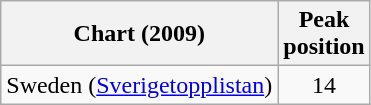<table class="wikitable">
<tr>
<th>Chart (2009)</th>
<th>Peak<br>position</th>
</tr>
<tr>
<td>Sweden (<a href='#'>Sverigetopplistan</a>)</td>
<td align="center">14</td>
</tr>
</table>
